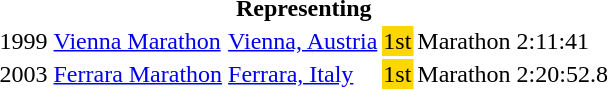<table>
<tr>
<th colspan="6">Representing </th>
</tr>
<tr>
<td>1999</td>
<td><a href='#'>Vienna Marathon</a></td>
<td><a href='#'>Vienna, Austria</a></td>
<td bgcolor="gold">1st</td>
<td>Marathon</td>
<td>2:11:41</td>
</tr>
<tr>
<td>2003</td>
<td><a href='#'>Ferrara Marathon</a></td>
<td><a href='#'>Ferrara, Italy</a></td>
<td bgcolor="gold">1st</td>
<td>Marathon</td>
<td>2:20:52.8</td>
</tr>
</table>
